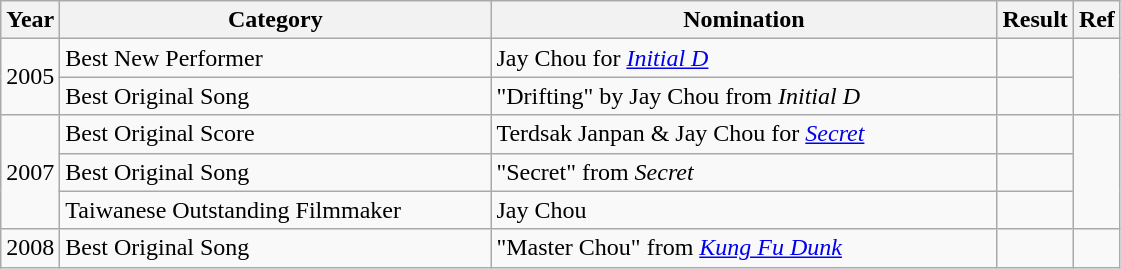<table class="wikitable">
<tr>
<th>Year</th>
<th width="280">Category</th>
<th width="330">Nomination</th>
<th>Result</th>
<th>Ref</th>
</tr>
<tr>
<td rowspan=2>2005</td>
<td>Best New Performer</td>
<td>Jay Chou for <em><a href='#'>Initial D</a></em></td>
<td></td>
<td rowspan=2 align="center"></td>
</tr>
<tr>
<td>Best Original Song</td>
<td>"Drifting" by Jay Chou from <em>Initial D</em></td>
<td></td>
</tr>
<tr>
<td rowspan=3>2007</td>
<td>Best Original Score</td>
<td>Terdsak Janpan & Jay Chou for <em><a href='#'>Secret</a></em></td>
<td></td>
<td rowspan=3 align="center"></td>
</tr>
<tr>
<td>Best Original Song</td>
<td>"Secret" from <em>Secret</em></td>
<td></td>
</tr>
<tr>
<td>Taiwanese Outstanding Filmmaker</td>
<td>Jay Chou</td>
<td></td>
</tr>
<tr>
<td>2008</td>
<td>Best Original Song</td>
<td>"Master Chou" from <em><a href='#'>Kung Fu Dunk</a></em></td>
<td></td>
<td align="center"></td>
</tr>
</table>
